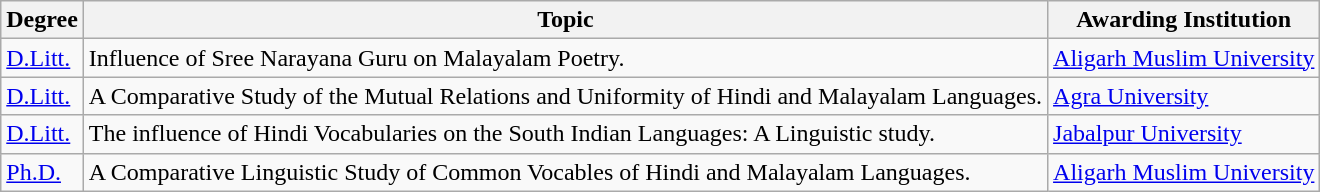<table class="wikitable">
<tr>
<th>Degree</th>
<th>Topic</th>
<th>Awarding Institution</th>
</tr>
<tr>
<td><a href='#'>D.Litt.</a></td>
<td>Influence of Sree Narayana Guru on Malayalam Poetry.</td>
<td><a href='#'>Aligarh Muslim University</a></td>
</tr>
<tr>
<td><a href='#'>D.Litt.</a></td>
<td>A Comparative Study of the Mutual Relations and Uniformity of Hindi and Malayalam Languages.</td>
<td><a href='#'>Agra University</a></td>
</tr>
<tr>
<td><a href='#'>D.Litt.</a></td>
<td>The influence of Hindi Vocabularies on the South Indian Languages: A Linguistic study.</td>
<td><a href='#'>Jabalpur University</a></td>
</tr>
<tr>
<td><a href='#'>Ph.D.</a></td>
<td>A Comparative Linguistic Study of Common Vocables of Hindi and Malayalam Languages.</td>
<td><a href='#'>Aligarh Muslim University</a></td>
</tr>
</table>
